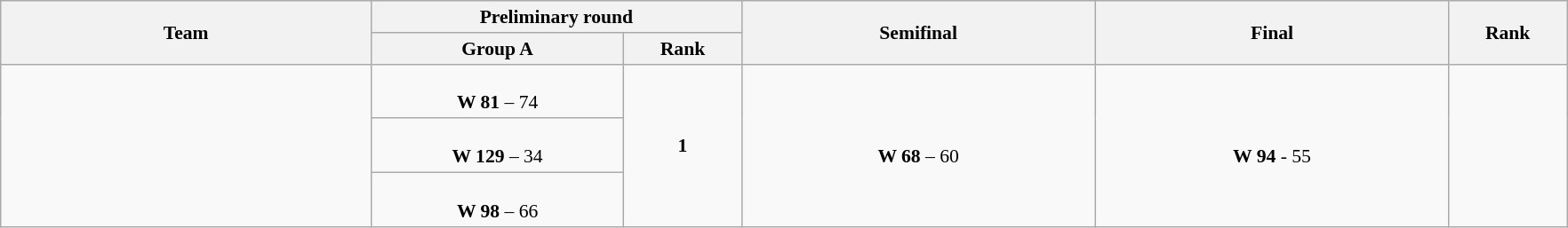<table class="wikitable" width="93%" style="text-align:left; font-size:90%">
<tr>
<th rowspan="2" width="22%">Team</th>
<th colspan="2">Preliminary round</th>
<th rowspan="2" width="21%">Semifinal</th>
<th rowspan="2" width="21%">Final</th>
<th rowspan="2" width="7%">Rank</th>
</tr>
<tr>
<th width="15%">Group A</th>
<th width="7%">Rank</th>
</tr>
<tr>
<td rowspan=3 align=center></td>
<td style="text-align:center;"><br> <strong>W 81</strong> – 74</td>
<td rowspan=3 align=center><strong>1</strong></td>
<td rowspan=3 align=center><br> <strong>W 68</strong> – 60</td>
<td rowspan=3 align=center><br><strong>W 94</strong> - 55</td>
<td rowspan=3 align=center></td>
</tr>
<tr>
<td style="text-align:center;"><br> <strong>W 129</strong> – 34</td>
</tr>
<tr>
<td style="text-align:center;"><br> <strong>W 98</strong> – 66</td>
</tr>
</table>
